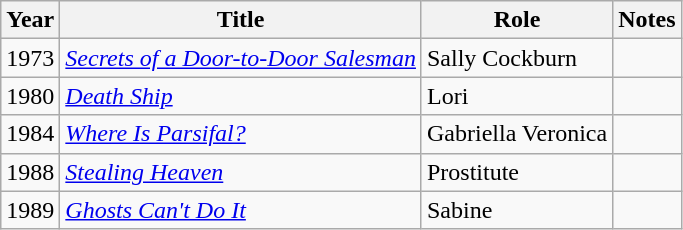<table class="wikitable">
<tr>
<th>Year</th>
<th>Title</th>
<th>Role</th>
<th>Notes</th>
</tr>
<tr>
<td>1973</td>
<td><em><a href='#'>Secrets of a Door-to-Door Salesman</a></em></td>
<td>Sally Cockburn</td>
<td></td>
</tr>
<tr>
<td>1980</td>
<td><em><a href='#'>Death Ship</a></em></td>
<td>Lori</td>
<td></td>
</tr>
<tr>
<td>1984</td>
<td><em><a href='#'>Where Is Parsifal?</a></em></td>
<td>Gabriella Veronica</td>
<td></td>
</tr>
<tr>
<td>1988</td>
<td><em><a href='#'>Stealing Heaven</a></em></td>
<td>Prostitute</td>
<td></td>
</tr>
<tr>
<td>1989</td>
<td><em><a href='#'>Ghosts Can't Do It</a></em></td>
<td>Sabine</td>
<td></td>
</tr>
</table>
